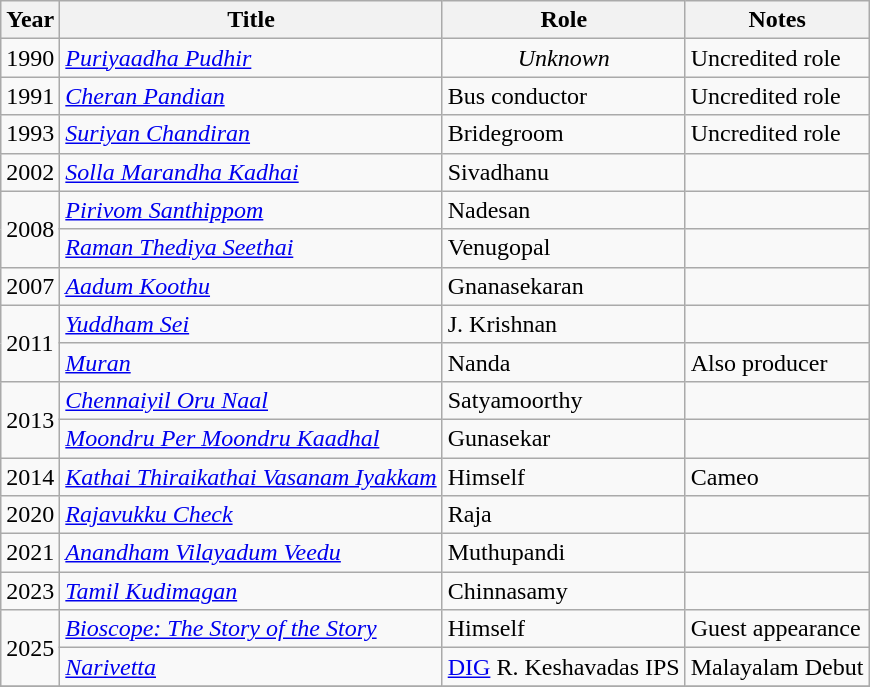<table class="wikitable sortable">
<tr>
<th>Year</th>
<th>Title</th>
<th>Role</th>
<th class="unsortable">Notes</th>
</tr>
<tr>
<td>1990</td>
<td><em><a href='#'>Puriyaadha Pudhir</a></em></td>
<td style="text-align: center;"><em>Unknown</em></td>
<td>Uncredited role</td>
</tr>
<tr>
<td>1991</td>
<td><em><a href='#'>Cheran Pandian</a></em></td>
<td>Bus conductor</td>
<td>Uncredited role</td>
</tr>
<tr>
<td>1993</td>
<td><em><a href='#'>Suriyan Chandiran</a></em></td>
<td>Bridegroom</td>
<td>Uncredited role</td>
</tr>
<tr>
<td>2002</td>
<td><em><a href='#'>Solla Marandha Kadhai</a></em></td>
<td>Sivadhanu</td>
<td></td>
</tr>
<tr>
<td rowspan="2">2008</td>
<td><em><a href='#'>Pirivom Santhippom</a></em></td>
<td>Nadesan</td>
<td></td>
</tr>
<tr>
<td><em><a href='#'>Raman Thediya Seethai</a></em></td>
<td>Venugopal</td>
<td></td>
</tr>
<tr>
<td>2007</td>
<td><em><a href='#'>Aadum Koothu</a></em></td>
<td>Gnanasekaran</td>
<td></td>
</tr>
<tr>
<td rowspan="2">2011</td>
<td><em><a href='#'>Yuddham Sei</a></em></td>
<td>J. Krishnan</td>
<td></td>
</tr>
<tr>
<td><em><a href='#'>Muran</a></em></td>
<td>Nanda</td>
<td>Also producer</td>
</tr>
<tr>
<td rowspan="2">2013</td>
<td><em><a href='#'>Chennaiyil Oru Naal</a></em></td>
<td>Satyamoorthy</td>
<td></td>
</tr>
<tr>
<td><em><a href='#'>Moondru Per Moondru Kaadhal</a></em></td>
<td>Gunasekar</td>
<td></td>
</tr>
<tr>
<td>2014</td>
<td><em><a href='#'>Kathai Thiraikathai Vasanam Iyakkam</a></em></td>
<td>Himself</td>
<td>Cameo</td>
</tr>
<tr>
<td>2020</td>
<td><em><a href='#'>Rajavukku Check</a></em></td>
<td>Raja</td>
<td></td>
</tr>
<tr>
<td>2021</td>
<td><em><a href='#'>Anandham Vilayadum Veedu</a></em></td>
<td>Muthupandi</td>
<td></td>
</tr>
<tr>
<td>2023</td>
<td><em><a href='#'>Tamil Kudimagan</a></em></td>
<td>Chinnasamy</td>
<td></td>
</tr>
<tr>
<td rowspan=2>2025</td>
<td><em><a href='#'>Bioscope: The Story of the Story</a></em></td>
<td>Himself</td>
<td>Guest appearance</td>
</tr>
<tr>
<td><em><a href='#'>Narivetta</a></em></td>
<td><a href='#'>DIG</a> R. Keshavadas IPS</td>
<td>Malayalam Debut </td>
</tr>
<tr>
</tr>
</table>
